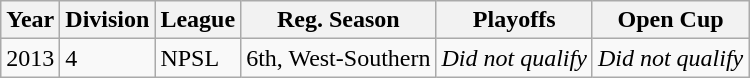<table class="wikitable">
<tr>
<th>Year</th>
<th>Division</th>
<th>League</th>
<th>Reg. Season</th>
<th>Playoffs</th>
<th>Open Cup</th>
</tr>
<tr>
<td>2013</td>
<td>4</td>
<td>NPSL</td>
<td>6th, West-Southern</td>
<td><em>Did not qualify</em></td>
<td><em>Did not qualify</em></td>
</tr>
</table>
